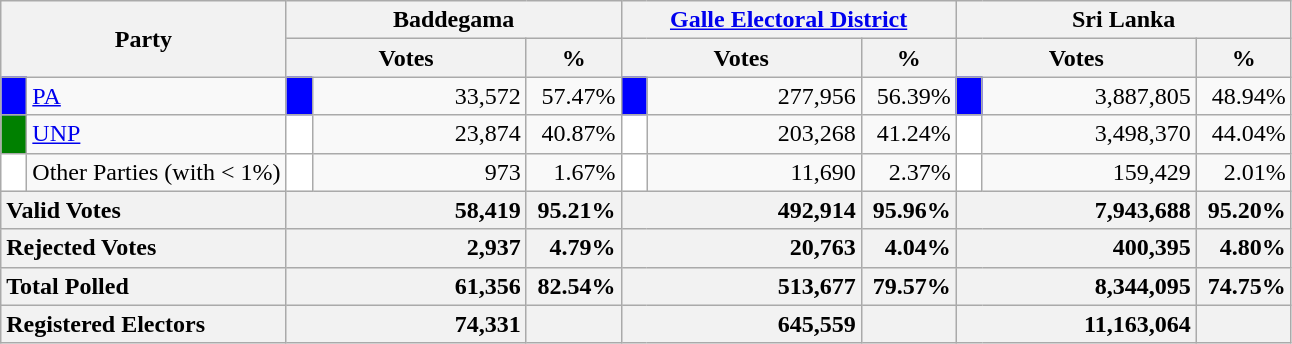<table class="wikitable">
<tr>
<th colspan="2" width="144px"rowspan="2">Party</th>
<th colspan="3" width="216px">Baddegama</th>
<th colspan="3" width="216px"><a href='#'>Galle Electoral District</a></th>
<th colspan="3" width="216px">Sri Lanka</th>
</tr>
<tr>
<th colspan="2" width="144px">Votes</th>
<th>%</th>
<th colspan="2" width="144px">Votes</th>
<th>%</th>
<th colspan="2" width="144px">Votes</th>
<th>%</th>
</tr>
<tr>
<td style="background-color:blue;" width="10px"></td>
<td style="text-align:left;"><a href='#'>PA</a></td>
<td style="background-color:blue;" width="10px"></td>
<td style="text-align:right;">33,572</td>
<td style="text-align:right;">57.47%</td>
<td style="background-color:blue;" width="10px"></td>
<td style="text-align:right;">277,956</td>
<td style="text-align:right;">56.39%</td>
<td style="background-color:blue;" width="10px"></td>
<td style="text-align:right;">3,887,805</td>
<td style="text-align:right;">48.94%</td>
</tr>
<tr>
<td style="background-color:green;" width="10px"></td>
<td style="text-align:left;"><a href='#'>UNP</a></td>
<td style="background-color:white;" width="10px"></td>
<td style="text-align:right;">23,874</td>
<td style="text-align:right;">40.87%</td>
<td style="background-color:white;" width="10px"></td>
<td style="text-align:right;">203,268</td>
<td style="text-align:right;">41.24%</td>
<td style="background-color:white;" width="10px"></td>
<td style="text-align:right;">3,498,370</td>
<td style="text-align:right;">44.04%</td>
</tr>
<tr>
<td style="background-color:white;" width="10px"></td>
<td style="text-align:left;">Other Parties (with < 1%)</td>
<td style="background-color:white;" width="10px"></td>
<td style="text-align:right;">973</td>
<td style="text-align:right;">1.67%</td>
<td style="background-color:white;" width="10px"></td>
<td style="text-align:right;">11,690</td>
<td style="text-align:right;">2.37%</td>
<td style="background-color:white;" width="10px"></td>
<td style="text-align:right;">159,429</td>
<td style="text-align:right;">2.01%</td>
</tr>
<tr>
<th colspan="2" width="144px"style="text-align:left;">Valid Votes</th>
<th style="text-align:right;"colspan="2" width="144px">58,419</th>
<th style="text-align:right;">95.21%</th>
<th style="text-align:right;"colspan="2" width="144px">492,914</th>
<th style="text-align:right;">95.96%</th>
<th style="text-align:right;"colspan="2" width="144px">7,943,688</th>
<th style="text-align:right;">95.20%</th>
</tr>
<tr>
<th colspan="2" width="144px"style="text-align:left;">Rejected Votes</th>
<th style="text-align:right;"colspan="2" width="144px">2,937</th>
<th style="text-align:right;">4.79%</th>
<th style="text-align:right;"colspan="2" width="144px">20,763</th>
<th style="text-align:right;">4.04%</th>
<th style="text-align:right;"colspan="2" width="144px">400,395</th>
<th style="text-align:right;">4.80%</th>
</tr>
<tr>
<th colspan="2" width="144px"style="text-align:left;">Total Polled</th>
<th style="text-align:right;"colspan="2" width="144px">61,356</th>
<th style="text-align:right;">82.54%</th>
<th style="text-align:right;"colspan="2" width="144px">513,677</th>
<th style="text-align:right;">79.57%</th>
<th style="text-align:right;"colspan="2" width="144px">8,344,095</th>
<th style="text-align:right;">74.75%</th>
</tr>
<tr>
<th colspan="2" width="144px"style="text-align:left;">Registered Electors</th>
<th style="text-align:right;"colspan="2" width="144px">74,331</th>
<th></th>
<th style="text-align:right;"colspan="2" width="144px">645,559</th>
<th></th>
<th style="text-align:right;"colspan="2" width="144px">11,163,064</th>
<th></th>
</tr>
</table>
